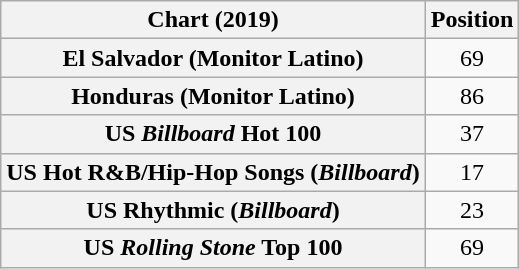<table class="wikitable sortable plainrowheaders" style="text-align:center">
<tr>
<th scope="col">Chart (2019)</th>
<th scope="col">Position</th>
</tr>
<tr>
<th scope="row">El Salvador (Monitor Latino)</th>
<td>69</td>
</tr>
<tr>
<th scope="row">Honduras (Monitor Latino)</th>
<td>86</td>
</tr>
<tr>
<th scope="row">US <em>Billboard</em> Hot 100</th>
<td>37</td>
</tr>
<tr>
<th scope="row">US Hot R&B/Hip-Hop Songs (<em>Billboard</em>)</th>
<td>17</td>
</tr>
<tr>
<th scope="row">US Rhythmic (<em>Billboard</em>)</th>
<td>23</td>
</tr>
<tr>
<th scope="row">US <em>Rolling Stone</em> Top 100</th>
<td>69</td>
</tr>
</table>
